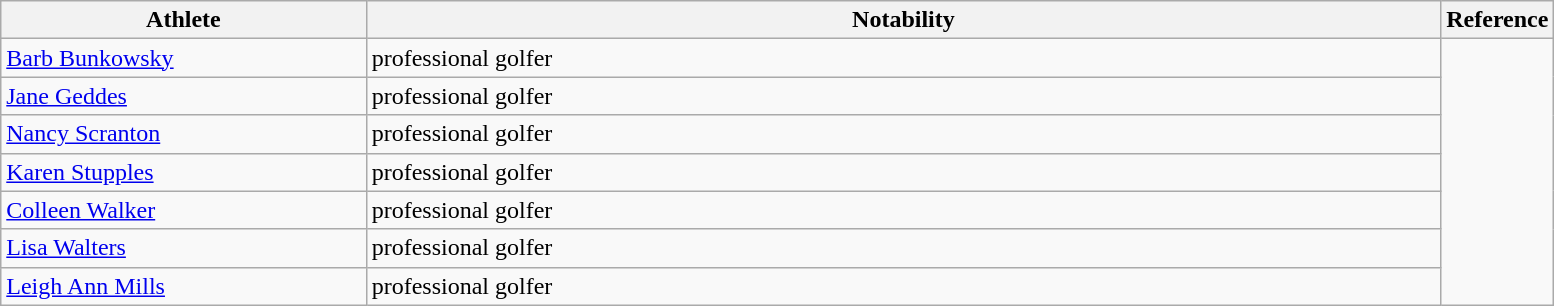<table class="wikitable" style="width:82%">
<tr valign="top">
<th style="width:25%;">Athlete</th>
<th style="width:75%;">Notability</th>
<th style="width:*;" class="unsortable">Reference</th>
</tr>
<tr valign="top">
<td><a href='#'>Barb Bunkowsky</a></td>
<td>professional golfer</td>
</tr>
<tr valign="top">
<td><a href='#'>Jane Geddes</a></td>
<td>professional golfer</td>
</tr>
<tr valign="top">
<td><a href='#'>Nancy Scranton</a></td>
<td>professional golfer</td>
</tr>
<tr valign="top">
<td><a href='#'>Karen Stupples</a></td>
<td>professional golfer</td>
</tr>
<tr valign="top">
<td><a href='#'>Colleen Walker</a></td>
<td>professional golfer</td>
</tr>
<tr valign="top">
<td><a href='#'>Lisa Walters</a></td>
<td>professional golfer</td>
</tr>
<tr valign="top">
<td><a href='#'>Leigh Ann Mills</a></td>
<td>professional golfer</td>
</tr>
</table>
